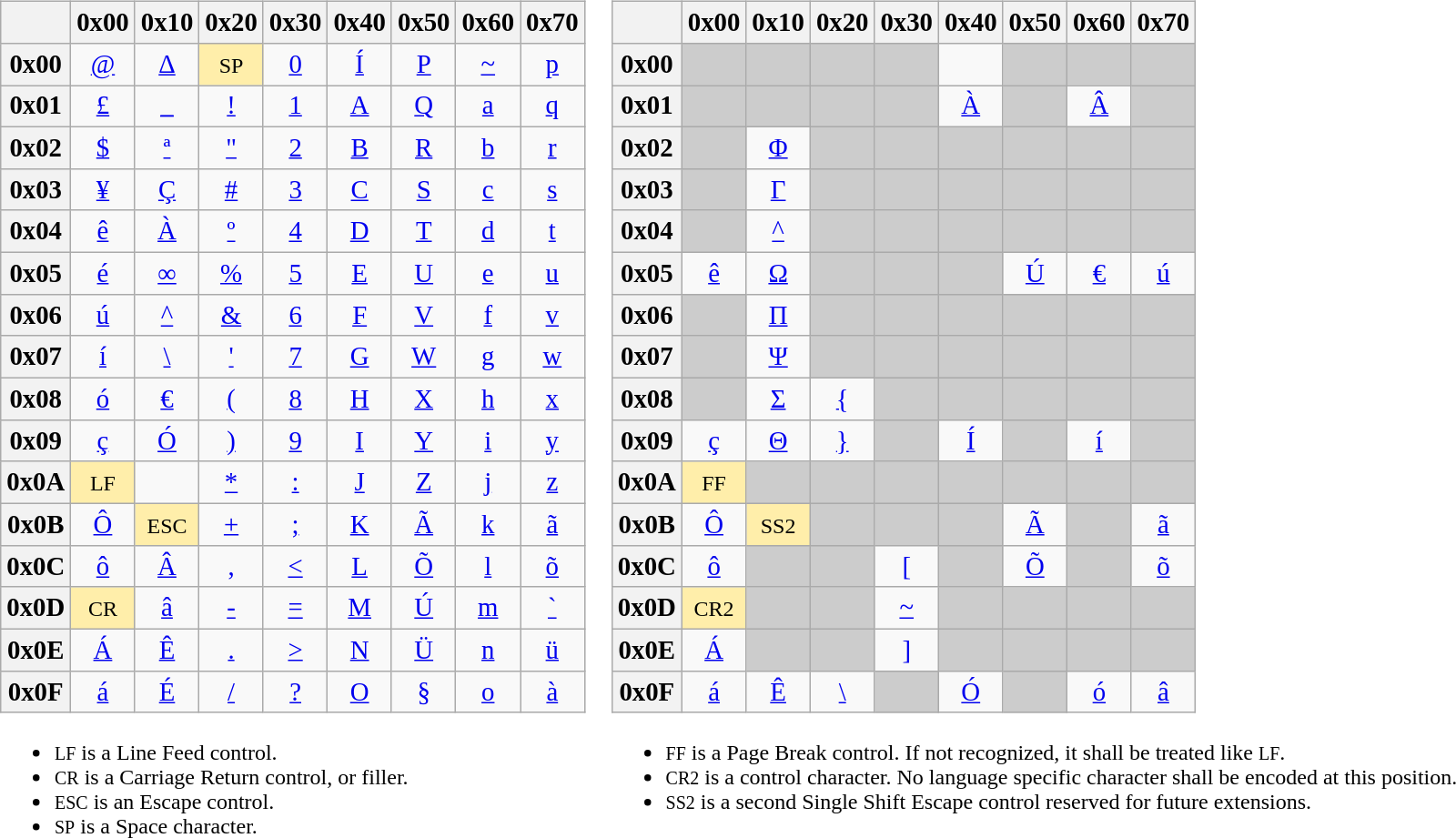<table border="0" cellspacing="0" cellpadding="0">
<tr style="vertical-align:top">
<td><br><table class="wikitable" style="text-align:center;font-size:120%;line-height:normal">
<tr>
<th> </th>
<th scope="col">0x00</th>
<th scope="col">0x10</th>
<th scope="col">0x20</th>
<th scope="col">0x30</th>
<th scope="col">0x40</th>
<th scope="col">0x50</th>
<th scope="col">0x60</th>
<th scope="col">0x70</th>
</tr>
<tr>
<th scope="row">0x00</th>
<td title="commercial at"><a href='#'>@</a></td>
<td title="Greek capital letter Delta"><a href='#'>Δ</a></td>
<td style="background:#FEA"><small>SP</small></td>
<td><a href='#'>0</a></td>
<td title="Latin capital letter I with acute"><a href='#'>Í</a></td>
<td><a href='#'>P</a></td>
<td title="tilde"><a href='#'>~</a></td>
<td><a href='#'>p</a></td>
</tr>
<tr>
<th scope="row">0x01</th>
<td title="pound symbol"><a href='#'>£</a></td>
<td title="underscore"><a href='#'>_</a></td>
<td title="exclamation mark"><a href='#'>!</a></td>
<td><a href='#'>1</a></td>
<td><a href='#'>A</a></td>
<td><a href='#'>Q</a></td>
<td><a href='#'>a</a></td>
<td><a href='#'>q</a></td>
</tr>
<tr>
<th scope="row">0x02</th>
<td title="dollar symbol"><a href='#'>$</a></td>
<td title="feminine ordinal indicator"><a href='#'>ª</a></td>
<td title="double quote"><a href='#'>"</a></td>
<td><a href='#'>2</a></td>
<td><a href='#'>B</a></td>
<td><a href='#'>R</a></td>
<td><a href='#'>b</a></td>
<td><a href='#'>r</a></td>
</tr>
<tr>
<th scope="row">0x03</th>
<td title="yen symbol"><a href='#'>¥</a></td>
<td title="Latin capital letter C with cedilla"><a href='#'>Ç</a></td>
<td title="number sign"><a href='#'>#</a></td>
<td><a href='#'>3</a></td>
<td><a href='#'>C</a></td>
<td><a href='#'>S</a></td>
<td><a href='#'>c</a></td>
<td><a href='#'>s</a></td>
</tr>
<tr>
<th scope="row">0x04</th>
<td title="Latin small letter e with circumflex"><a href='#'>ê</a></td>
<td title="Latin capital letter A with acute"><a href='#'>À</a></td>
<td title="masculine ordinal indicator"><a href='#'>º</a></td>
<td><a href='#'>4</a></td>
<td><a href='#'>D</a></td>
<td><a href='#'>T</a></td>
<td><a href='#'>d</a></td>
<td><a href='#'>t</a></td>
</tr>
<tr>
<th scope="row">0x05</th>
<td title="Latin small letter e with acute"><a href='#'>é</a></td>
<td title="infinity symbol"><a href='#'>∞</a></td>
<td title="percent sign"><a href='#'>%</a></td>
<td><a href='#'>5</a></td>
<td><a href='#'>E</a></td>
<td><a href='#'>U</a></td>
<td><a href='#'>e</a></td>
<td><a href='#'>u</a></td>
</tr>
<tr>
<th scope="row">0x06</th>
<td title="Latin small letter u with acute"><a href='#'>ú</a></td>
<td title="circumflex"><a href='#'>^</a></td>
<td title="ampersand"><a href='#'>&amp;</a></td>
<td><a href='#'>6</a></td>
<td><a href='#'>F</a></td>
<td><a href='#'>V</a></td>
<td><a href='#'>f</a></td>
<td><a href='#'>v</a></td>
</tr>
<tr>
<th scope="row">0x07</th>
<td title="Latin small letter i with acute"><a href='#'>í</a></td>
<td title="reverse solidus"><a href='#'>\</a></td>
<td title="apostrophe-quote"><a href='#'>'</a></td>
<td><a href='#'>7</a></td>
<td><a href='#'>G</a></td>
<td><a href='#'>W</a></td>
<td><a href='#'>g</a></td>
<td><a href='#'>w</a></td>
</tr>
<tr>
<th scope="row">0x08</th>
<td title="Latin small letter o with acute"><a href='#'>ó</a></td>
<td title="euro symbol"><a href='#'>€</a></td>
<td title="closing parenthesis"><a href='#'>(</a></td>
<td><a href='#'>8</a></td>
<td><a href='#'>H</a></td>
<td><a href='#'>X</a></td>
<td><a href='#'>h</a></td>
<td><a href='#'>x</a></td>
</tr>
<tr>
<th scope="row">0x09</th>
<td title="Latin small letter c with cedilla"><a href='#'>ç</a></td>
<td title="Latin capital letter O with acute"><a href='#'>Ó</a></td>
<td title="opening parenthesis"><a href='#'>)</a></td>
<td><a href='#'>9</a></td>
<td><a href='#'>I</a></td>
<td><a href='#'>Y</a></td>
<td><a href='#'>i</a></td>
<td><a href='#'>y</a></td>
</tr>
<tr>
<th scope="row">0x0A</th>
<td style="background:#FEA"><small>LF</small></td>
<td title="vertical bar"><a href='#'></a></td>
<td title="asterisk"><a href='#'>*</a></td>
<td title="colon"><a href='#'>:</a></td>
<td><a href='#'>J</a></td>
<td><a href='#'>Z</a></td>
<td><a href='#'>j</a></td>
<td><a href='#'>z</a></td>
</tr>
<tr>
<th scope="row">0x0B</th>
<td title="Latin capital letter O with circumflex"><a href='#'>Ô</a></td>
<td style="background:#FEA"><small>ESC</small></td>
<td title="plus sign"><a href='#'>+</a></td>
<td title="semicolon"><a href='#'>;</a></td>
<td><a href='#'>K</a></td>
<td title="Latin capital letter A with tilde"><a href='#'>Ã</a></td>
<td><a href='#'>k</a></td>
<td title="Latin small letter a with tilde"><a href='#'>ã</a></td>
</tr>
<tr>
<th scope="row">0x0C</th>
<td title="Latin small letter o with circumflex"><a href='#'>ô</a></td>
<td title="Latin capital letter A with circumflex"><a href='#'>Â</a></td>
<td title="comma"><a href='#'>,</a></td>
<td title="less-than sign"><a href='#'><</a></td>
<td><a href='#'>L</a></td>
<td title="Latin capital letter O with tilde"><a href='#'>Õ</a></td>
<td><a href='#'>l</a></td>
<td title="Latin small letter o with tilde"><a href='#'>õ</a></td>
</tr>
<tr>
<th scope="row">0x0D</th>
<td style="background:#FEA"><small>CR</small></td>
<td title="Latin small letter a with circumflex"><a href='#'>â</a></td>
<td title="minus-hyphen"><a href='#'>-</a></td>
<td title="equals sign"><a href='#'>=</a></td>
<td><a href='#'>M</a></td>
<td title="Latin capital letter U with acute"><a href='#'>Ú</a></td>
<td><a href='#'>m</a></td>
<td title="grave"><a href='#'>`</a></td>
</tr>
<tr>
<th scope="row">0x0E</th>
<td title="Latin capital letter A with acute"><a href='#'>Á</a></td>
<td title="Latin capital letter E with circumflex"><a href='#'>Ê</a></td>
<td title="full stop"><a href='#'>.</a></td>
<td title="greater-than sign"><a href='#'>></a></td>
<td><a href='#'>N</a></td>
<td title="Latin capital letter U with diaeresis"><a href='#'>Ü</a></td>
<td><a href='#'>n</a></td>
<td title="Latin small letter u with diaeresis"><a href='#'>ü</a></td>
</tr>
<tr>
<th scope="row">0x0F</th>
<td title="Latin small letter a with acute"><a href='#'>á</a></td>
<td title="Latin capital letter E with acute"><a href='#'>É</a></td>
<td title="solidus"><a href='#'>/</a></td>
<td title="question mark"><a href='#'>?</a></td>
<td><a href='#'>O</a></td>
<td title="section sign"><a href='#'>§</a></td>
<td><a href='#'>o</a></td>
<td title="Latin small letter a with grave"><a href='#'>à</a></td>
</tr>
</table>
<ul><li><small>LF</small> is a Line Feed control.</li><li><small>CR</small> is a Carriage Return control, or filler.</li><li><small>ESC</small> is an Escape control.</li><li><small>SP</small> is a Space character.</li></ul></td>
<td><br><table class="wikitable" style="text-align:center;font-size:120%;line-height:normal">
<tr>
<th> </th>
<th scope="col">0x00</th>
<th scope="col">0x10</th>
<th scope="col">0x20</th>
<th scope="col">0x30</th>
<th scope="col">0x40</th>
<th scope="col">0x50</th>
<th scope="col">0x60</th>
<th scope="col">0x70</th>
</tr>
<tr>
<th scope="row">0x00</th>
<td style="background:#CCC"> </td>
<td style="background:#CCC"> </td>
<td style="background:#CCC"> </td>
<td style="background:#CCC"> </td>
<td title="vertical bar"><a href='#'></a></td>
<td style="background:#CCC"> </td>
<td style="background:#CCC"> </td>
<td style="background:#CCC"> </td>
</tr>
<tr>
<th scope="row">0x01</th>
<td style="background:#CCC"> </td>
<td style="background:#CCC"> </td>
<td style="background:#CCC"> </td>
<td style="background:#CCC"> </td>
<td title="Latin capital letter A with grave"><a href='#'>À</a></td>
<td style="background:#CCC"> </td>
<td title="Latin capital letter A with circumflex"><a href='#'>Â</a></td>
<td style="background:#CCC"> </td>
</tr>
<tr>
<th scope="row">0x02</th>
<td style="background:#CCC"> </td>
<td title="Greek capital letter Phi"><a href='#'>Φ</a></td>
<td style="background:#CCC"> </td>
<td style="background:#CCC"> </td>
<td style="background:#CCC"> </td>
<td style="background:#CCC"> </td>
<td style="background:#CCC"> </td>
<td style="background:#CCC"> </td>
</tr>
<tr>
<th scope="row">0x03</th>
<td style="background:#CCC"> </td>
<td title="Greek capital letter Gamma"><a href='#'>Γ</a></td>
<td style="background:#CCC"> </td>
<td style="background:#CCC"> </td>
<td style="background:#CCC"> </td>
<td style="background:#CCC"> </td>
<td style="background:#CCC"> </td>
<td style="background:#CCC"> </td>
</tr>
<tr>
<th scope="row">0x04</th>
<td style="background:#CCC"> </td>
<td title="circumflex"><a href='#'>^</a></td>
<td style="background:#CCC"> </td>
<td style="background:#CCC"> </td>
<td style="background:#CCC"> </td>
<td style="background:#CCC"> </td>
<td style="background:#CCC"> </td>
<td style="background:#CCC"> </td>
</tr>
<tr>
<th scope="row">0x05</th>
<td title="Latin small letter e with circumflex"><a href='#'>ê</a></td>
<td title="Greek capital letter Omega"><a href='#'>Ω</a></td>
<td style="background:#CCC"> </td>
<td style="background:#CCC"> </td>
<td style="background:#CCC"> </td>
<td title="Latin capital letter U with acute"><a href='#'>Ú</a></td>
<td title="euro symbol"><a href='#'>€</a></td>
<td title="Latin small letter u with acute"><a href='#'>ú</a></td>
</tr>
<tr>
<th scope="row">0x06</th>
<td style="background:#CCC"> </td>
<td title="Greek capital letter Pi"><a href='#'>Π</a></td>
<td style="background:#CCC"> </td>
<td style="background:#CCC"> </td>
<td style="background:#CCC"> </td>
<td style="background:#CCC"> </td>
<td style="background:#CCC"> </td>
<td style="background:#CCC"> </td>
</tr>
<tr>
<th scope="row">0x07</th>
<td style="background:#CCC"> </td>
<td title="Greek capital letter Psi"><a href='#'>Ψ</a></td>
<td style="background:#CCC"> </td>
<td style="background:#CCC"> </td>
<td style="background:#CCC"> </td>
<td style="background:#CCC"> </td>
<td style="background:#CCC"> </td>
<td style="background:#CCC"> </td>
</tr>
<tr>
<th scope="row">0x08</th>
<td style="background:#CCC"> </td>
<td title="Greek capital letter Sigma"><a href='#'>Σ</a></td>
<td title="opening curly bracket"><a href='#'>{</a></td>
<td style="background:#CCC"> </td>
<td style="background:#CCC"> </td>
<td style="background:#CCC"> </td>
<td style="background:#CCC"> </td>
<td style="background:#CCC"> </td>
</tr>
<tr>
<th scope="row">0x09</th>
<td title="Latin small letter c with cedilla"><a href='#'>ç</a></td>
<td title="Greek capital letter Theta"><a href='#'>Θ</a></td>
<td title="closing curly brace"><a href='#'>}</a></td>
<td style="background:#CCC"> </td>
<td title="Latin capital letter I with acute"><a href='#'>Í</a></td>
<td style="background:#CCC"> </td>
<td title="Latin small letter i with acute"><a href='#'>í</a></td>
<td style="background:#CCC"> </td>
</tr>
<tr>
<th scope="row">0x0A</th>
<td style="background:#FEA"><small>FF</small></td>
<td style="background:#CCC"> </td>
<td style="background:#CCC"> </td>
<td style="background:#CCC"> </td>
<td style="background:#CCC"> </td>
<td style="background:#CCC"> </td>
<td style="background:#CCC"> </td>
<td style="background:#CCC"> </td>
</tr>
<tr>
<th scope="row">0x0B</th>
<td title="Latin small capital O with circumflex"><a href='#'>Ô</a></td>
<td style="background:#FEA"><small>SS2</small></td>
<td style="background:#CCC"> </td>
<td style="background:#CCC"> </td>
<td style="background:#CCC"> </td>
<td title="Latin capital letter A with tilde"><a href='#'>Ã</a></td>
<td style="background:#CCC"> </td>
<td title="Latin small letter a with tilde"><a href='#'>ã</a></td>
</tr>
<tr>
<th scope="row">0x0C</th>
<td title="Latin small letter o with circumflex"><a href='#'>ô</a></td>
<td style="background:#CCC"> </td>
<td style="background:#CCC"> </td>
<td title="opening square bracket"><a href='#'>&#91;</a></td>
<td style="background:#CCC"> </td>
<td title="Latin capital letter O with tilde"><a href='#'>Õ</a></td>
<td style="background:#CCC"> </td>
<td title="Latin small letter o with tilde"><a href='#'>õ</a></td>
</tr>
<tr>
<th scope="row">0x0D</th>
<td style="background:#FEA"><small>CR2</small></td>
<td style="background:#CCC"> </td>
<td style="background:#CCC"> </td>
<td title="tilde"><a href='#'>~</a></td>
<td style="background:#CCC"> </td>
<td style="background:#CCC"> </td>
<td style="background:#CCC"> </td>
<td style="background:#CCC"> </td>
</tr>
<tr>
<th scope="row">0x0E</th>
<td title="Latin capital letter A with acute"><a href='#'>Á</a></td>
<td style="background:#CCC"> </td>
<td style="background:#CCC"> </td>
<td title="closing square bracket"><a href='#'>&#93;</a></td>
<td style="background:#CCC"> </td>
<td style="background:#CCC"> </td>
<td style="background:#CCC"> </td>
<td style="background:#CCC"> </td>
</tr>
<tr>
<th scope="row">0x0F</th>
<td title="Latin small letter a with acute"><a href='#'>á</a></td>
<td title="Latin capital letter E with circumflex"><a href='#'>Ê</a></td>
<td title="reverse solidus"><a href='#'>\</a></td>
<td style="background:#CCC"> </td>
<td title="Latin capital letter O with acute"><a href='#'>Ó</a></td>
<td style="background:#CCC"> </td>
<td title="Latin small letter o with acute"><a href='#'>ó</a></td>
<td title="Latin small letter a with circumflex"><a href='#'>â</a></td>
</tr>
</table>
<ul><li><small>FF</small> is a Page Break control. If not recognized, it shall be treated like <small>LF</small>.</li><li><small>CR2</small> is a control character. No language specific character shall be encoded at this position.</li><li><small>SS2</small> is a second Single Shift Escape control reserved for future extensions.</li></ul></td>
</tr>
</table>
